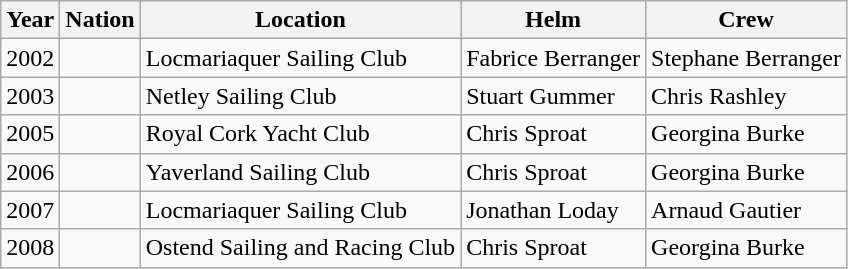<table class="wikitable">
<tr>
<th>Year</th>
<th>Nation</th>
<th>Location</th>
<th>Helm</th>
<th>Crew</th>
</tr>
<tr>
<td>2002</td>
<td></td>
<td>Locmariaquer Sailing Club</td>
<td> Fabrice Berranger</td>
<td> Stephane Berranger</td>
</tr>
<tr>
<td>2003</td>
<td></td>
<td>Netley Sailing Club</td>
<td> Stuart Gummer</td>
<td> Chris Rashley</td>
</tr>
<tr>
<td>2005</td>
<td></td>
<td>Royal Cork Yacht Club</td>
<td> Chris Sproat</td>
<td> Georgina Burke</td>
</tr>
<tr>
<td>2006</td>
<td></td>
<td>Yaverland Sailing Club</td>
<td> Chris Sproat</td>
<td> Georgina Burke</td>
</tr>
<tr>
<td>2007</td>
<td></td>
<td>Locmariaquer Sailing Club</td>
<td> Jonathan Loday</td>
<td> Arnaud Gautier</td>
</tr>
<tr>
<td>2008</td>
<td></td>
<td>Ostend Sailing and Racing Club</td>
<td> Chris Sproat</td>
<td> Georgina Burke</td>
</tr>
</table>
